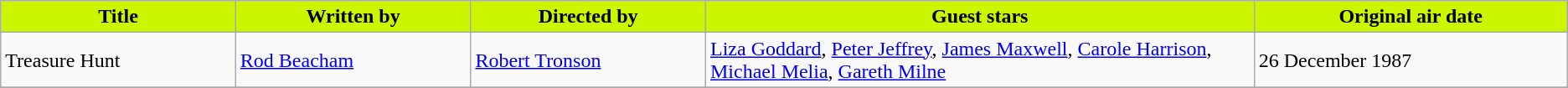<table class="wikitable">
<tr>
<th style="width:15%; background:#caf600;">Title</th>
<th style="width:15%; background:#caf600;">Written by</th>
<th style="width:15%; background:#caf600;">Directed by</th>
<th style="width:35%; background:#caf600;">Guest stars</th>
<th style="width:35%; background:#caf600;">Original air date</th>
</tr>
<tr id="Treasure Hunt">
<td>Treasure Hunt</td>
<td><a href='#'>Rod Beacham</a></td>
<td><a href='#'>Robert Tronson</a></td>
<td><a href='#'>Liza Goddard</a>, <a href='#'>Peter Jeffrey</a>, <a href='#'>James Maxwell</a>, <a href='#'>Carole Harrison</a>, <a href='#'>Michael Melia</a>, <a href='#'>Gareth Milne</a></td>
<td>26 December 1987</td>
</tr>
<tr>
</tr>
</table>
